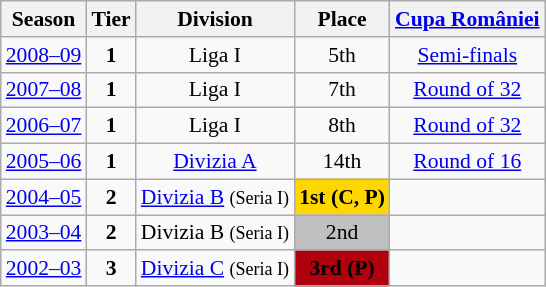<table class="wikitable" style="text-align:center; font-size:90%">
<tr>
<th>Season</th>
<th>Tier</th>
<th>Division</th>
<th>Place</th>
<th><a href='#'>Cupa României</a></th>
</tr>
<tr>
<td><a href='#'>2008–09</a></td>
<td><strong>1</strong></td>
<td>Liga I</td>
<td>5th</td>
<td><a href='#'>Semi-finals</a></td>
</tr>
<tr>
<td><a href='#'>2007–08</a></td>
<td><strong>1</strong></td>
<td>Liga I</td>
<td>7th</td>
<td><a href='#'>Round of 32</a></td>
</tr>
<tr>
<td><a href='#'>2006–07</a></td>
<td><strong>1</strong></td>
<td>Liga I</td>
<td>8th</td>
<td><a href='#'>Round of 32</a></td>
</tr>
<tr>
<td><a href='#'>2005–06</a></td>
<td><strong>1</strong></td>
<td><a href='#'>Divizia A</a></td>
<td>14th</td>
<td><a href='#'>Round of 16</a></td>
</tr>
<tr>
<td><a href='#'>2004–05</a></td>
<td><strong>2</strong></td>
<td><a href='#'>Divizia B</a> <small>(Seria I)</small></td>
<td align=center bgcolor=gold><strong>1st (C, P)</strong></td>
<td></td>
</tr>
<tr>
<td><a href='#'>2003–04</a></td>
<td><strong>2</strong></td>
<td>Divizia B <small>(Seria I)</small></td>
<td align=center bgcolor=silver>2nd</td>
<td></td>
</tr>
<tr>
<td><a href='#'>2002–03</a></td>
<td><strong>3</strong></td>
<td><a href='#'>Divizia C</a> <small>(Seria I)</small></td>
<td align=center bgcolor=bronze><strong>3rd (P)</strong></td>
<td></td>
</tr>
</table>
